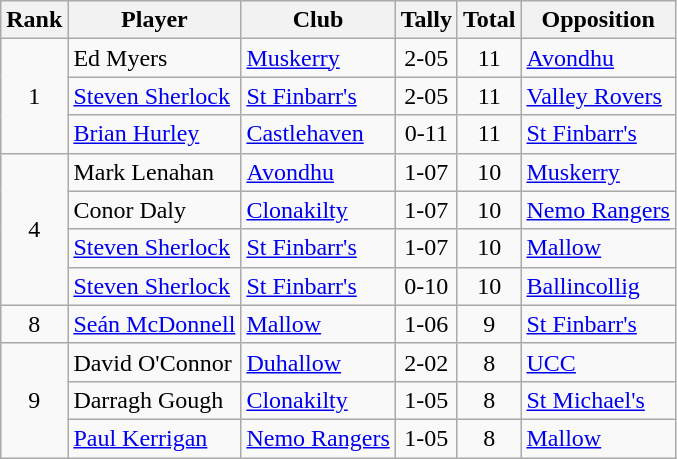<table class="wikitable">
<tr>
<th>Rank</th>
<th>Player</th>
<th>Club</th>
<th>Tally</th>
<th>Total</th>
<th>Opposition</th>
</tr>
<tr>
<td rowspan="3" style="text-align:center;">1</td>
<td>Ed Myers</td>
<td><a href='#'>Muskerry</a></td>
<td align=center>2-05</td>
<td align=center>11</td>
<td><a href='#'>Avondhu</a></td>
</tr>
<tr>
<td><a href='#'>Steven Sherlock</a></td>
<td><a href='#'>St Finbarr's</a></td>
<td align=center>2-05</td>
<td align=center>11</td>
<td><a href='#'>Valley Rovers</a></td>
</tr>
<tr>
<td><a href='#'>Brian Hurley</a></td>
<td><a href='#'>Castlehaven</a></td>
<td align=center>0-11</td>
<td align=center>11</td>
<td><a href='#'>St Finbarr's</a></td>
</tr>
<tr>
<td rowspan="4" style="text-align:center;">4</td>
<td>Mark Lenahan</td>
<td><a href='#'>Avondhu</a></td>
<td align=center>1-07</td>
<td align=center>10</td>
<td><a href='#'>Muskerry</a></td>
</tr>
<tr>
<td>Conor Daly</td>
<td><a href='#'>Clonakilty</a></td>
<td align=center>1-07</td>
<td align=center>10</td>
<td><a href='#'>Nemo Rangers</a></td>
</tr>
<tr>
<td><a href='#'>Steven Sherlock</a></td>
<td><a href='#'>St Finbarr's</a></td>
<td align=center>1-07</td>
<td align=center>10</td>
<td><a href='#'>Mallow</a></td>
</tr>
<tr>
<td><a href='#'>Steven Sherlock</a></td>
<td><a href='#'>St Finbarr's</a></td>
<td align=center>0-10</td>
<td align=center>10</td>
<td><a href='#'>Ballincollig</a></td>
</tr>
<tr>
<td rowspan="1" style="text-align:center;">8</td>
<td><a href='#'>Seán McDonnell</a></td>
<td><a href='#'>Mallow</a></td>
<td align=center>1-06</td>
<td align=center>9</td>
<td><a href='#'>St Finbarr's</a></td>
</tr>
<tr>
<td rowspan="3" style="text-align:center;">9</td>
<td>David O'Connor</td>
<td><a href='#'>Duhallow</a></td>
<td align=center>2-02</td>
<td align=center>8</td>
<td><a href='#'>UCC</a></td>
</tr>
<tr>
<td>Darragh Gough</td>
<td><a href='#'>Clonakilty</a></td>
<td align=center>1-05</td>
<td align=center>8</td>
<td><a href='#'>St Michael's</a></td>
</tr>
<tr>
<td><a href='#'>Paul Kerrigan</a></td>
<td><a href='#'>Nemo Rangers</a></td>
<td align=center>1-05</td>
<td align=center>8</td>
<td><a href='#'>Mallow</a></td>
</tr>
</table>
